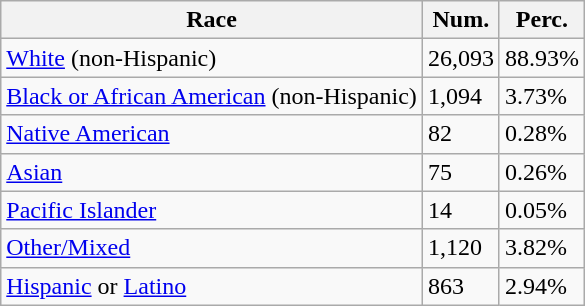<table class="wikitable">
<tr>
<th>Race</th>
<th>Num.</th>
<th>Perc.</th>
</tr>
<tr>
<td><a href='#'>White</a> (non-Hispanic)</td>
<td>26,093</td>
<td>88.93%</td>
</tr>
<tr>
<td><a href='#'>Black or African American</a> (non-Hispanic)</td>
<td>1,094</td>
<td>3.73%</td>
</tr>
<tr>
<td><a href='#'>Native American</a></td>
<td>82</td>
<td>0.28%</td>
</tr>
<tr>
<td><a href='#'>Asian</a></td>
<td>75</td>
<td>0.26%</td>
</tr>
<tr>
<td><a href='#'>Pacific Islander</a></td>
<td>14</td>
<td>0.05%</td>
</tr>
<tr>
<td><a href='#'>Other/Mixed</a></td>
<td>1,120</td>
<td>3.82%</td>
</tr>
<tr>
<td><a href='#'>Hispanic</a> or <a href='#'>Latino</a></td>
<td>863</td>
<td>2.94%</td>
</tr>
</table>
